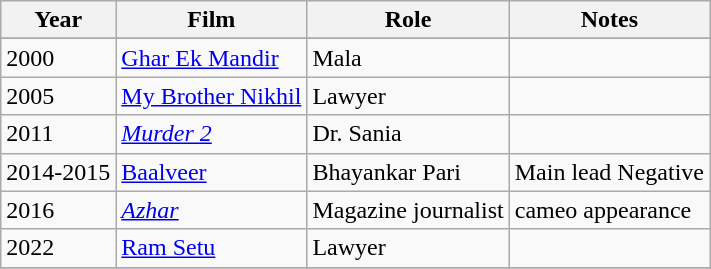<table class="wikitable">
<tr>
<th>Year</th>
<th>Film</th>
<th>Role</th>
<th>Notes</th>
</tr>
<tr>
</tr>
<tr>
<td>2000</td>
<td><a href='#'>Ghar Ek Mandir</a></td>
<td>Mala</td>
<td></td>
</tr>
<tr>
<td>2005</td>
<td><a href='#'>My Brother Nikhil</a></td>
<td>Lawyer</td>
<td></td>
</tr>
<tr>
<td>2011</td>
<td><em><a href='#'>Murder 2</a></em></td>
<td>Dr. Sania</td>
<td></td>
</tr>
<tr>
<td>2014-2015</td>
<td><a href='#'>Baalveer</a></td>
<td>Bhayankar Pari</td>
<td>Main lead Negative</td>
</tr>
<tr>
<td>2016</td>
<td><em><a href='#'>Azhar</a></em></td>
<td>Magazine journalist</td>
<td>cameo appearance</td>
</tr>
<tr>
<td>2022</td>
<td><a href='#'>Ram Setu</a></td>
<td>Lawyer</td>
<td></td>
</tr>
<tr>
</tr>
</table>
